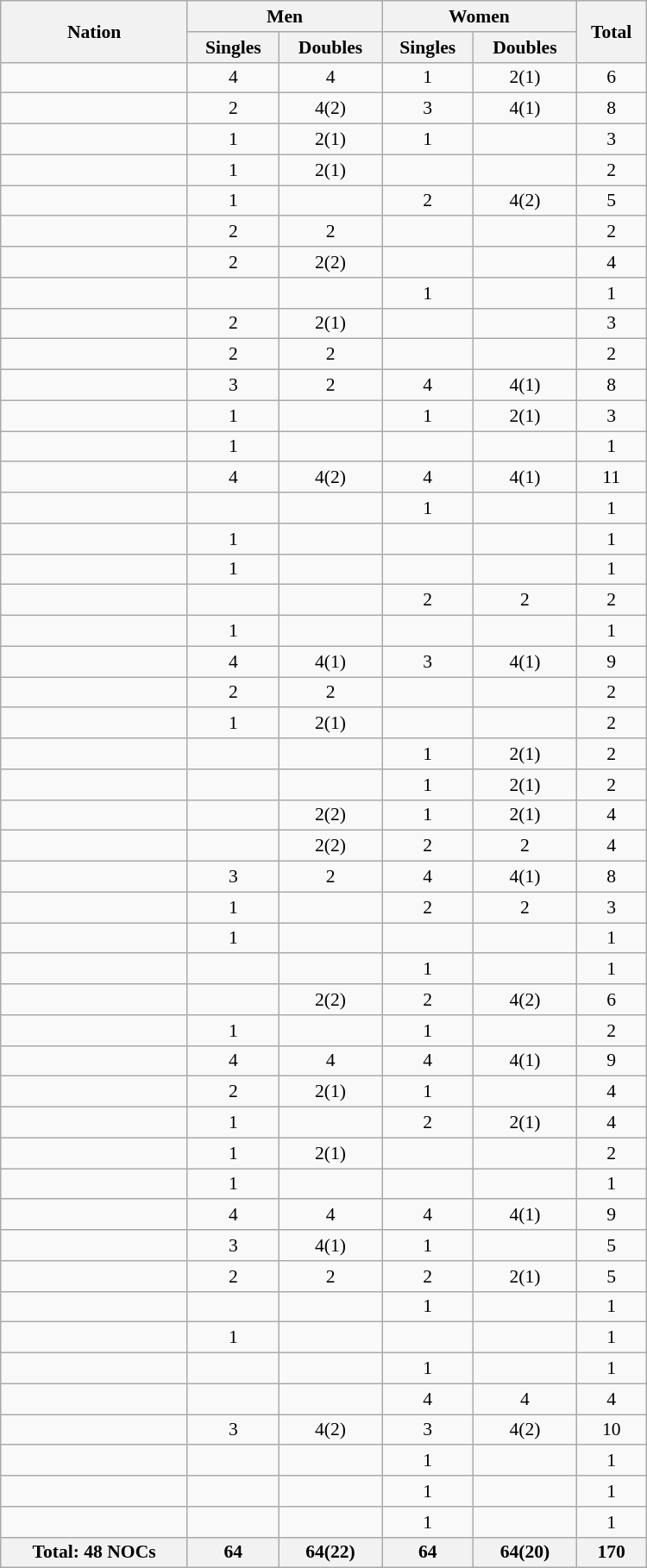<table class="wikitable" width=500 style="text-align:center; font-size:90%">
<tr>
<th rowspan="2" align="left">Nation</th>
<th colspan="2">Men</th>
<th colspan="2">Women</th>
<th rowspan="2">Total</th>
</tr>
<tr>
<th>Singles</th>
<th>Doubles</th>
<th>Singles</th>
<th>Doubles</th>
</tr>
<tr>
<td align=left></td>
<td>4</td>
<td>4</td>
<td>1</td>
<td>2(1)</td>
<td>6</td>
</tr>
<tr>
<td align=left></td>
<td>2</td>
<td>4(2)</td>
<td>3</td>
<td>4(1)</td>
<td>8</td>
</tr>
<tr>
<td align=left></td>
<td>1</td>
<td>2(1)</td>
<td>1</td>
<td></td>
<td>3</td>
</tr>
<tr>
<td align=left></td>
<td>1</td>
<td>2(1)</td>
<td></td>
<td></td>
<td>2</td>
</tr>
<tr>
<td align=left></td>
<td>1</td>
<td></td>
<td>2</td>
<td>4(2)</td>
<td>5</td>
</tr>
<tr>
<td align=left></td>
<td>2</td>
<td>2</td>
<td></td>
<td></td>
<td>2</td>
</tr>
<tr>
<td align=left></td>
<td>2</td>
<td>2(2)</td>
<td></td>
<td></td>
<td>4</td>
</tr>
<tr>
<td align=left></td>
<td></td>
<td></td>
<td>1</td>
<td></td>
<td>1</td>
</tr>
<tr>
<td align=left></td>
<td>2</td>
<td>2(1)</td>
<td></td>
<td></td>
<td>3</td>
</tr>
<tr>
<td align=left></td>
<td>2</td>
<td>2</td>
<td></td>
<td></td>
<td>2</td>
</tr>
<tr>
<td align=left></td>
<td>3</td>
<td>2</td>
<td>4</td>
<td>4(1)</td>
<td>8</td>
</tr>
<tr>
<td align=left></td>
<td>1</td>
<td></td>
<td>1</td>
<td>2(1)</td>
<td>3</td>
</tr>
<tr>
<td align=left></td>
<td>1</td>
<td></td>
<td></td>
<td></td>
<td>1</td>
</tr>
<tr>
<td align=left></td>
<td>4</td>
<td>4(2)</td>
<td>4</td>
<td>4(1)</td>
<td>11</td>
</tr>
<tr>
<td align=left></td>
<td></td>
<td></td>
<td>1</td>
<td></td>
<td>1</td>
</tr>
<tr>
<td align=left></td>
<td>1</td>
<td></td>
<td></td>
<td></td>
<td>1</td>
</tr>
<tr>
<td align=left></td>
<td>1</td>
<td></td>
<td></td>
<td></td>
<td>1</td>
</tr>
<tr>
<td align=left></td>
<td></td>
<td></td>
<td>2</td>
<td>2</td>
<td>2</td>
</tr>
<tr>
<td align=left></td>
<td>1</td>
<td></td>
<td></td>
<td></td>
<td>1</td>
</tr>
<tr>
<td align=left></td>
<td>4</td>
<td>4(1)</td>
<td>3</td>
<td>4(1)</td>
<td>9</td>
</tr>
<tr>
<td align=left></td>
<td>2</td>
<td>2</td>
<td></td>
<td></td>
<td>2</td>
</tr>
<tr>
<td align=left></td>
<td>1</td>
<td>2(1)</td>
<td></td>
<td></td>
<td>2</td>
</tr>
<tr>
<td align=left></td>
<td></td>
<td></td>
<td>1</td>
<td>2(1)</td>
<td>2</td>
</tr>
<tr>
<td align=left></td>
<td></td>
<td></td>
<td>1</td>
<td>2(1)</td>
<td>2</td>
</tr>
<tr>
<td align=left></td>
<td></td>
<td>2(2)</td>
<td>1</td>
<td>2(1)</td>
<td>4</td>
</tr>
<tr>
<td align=left></td>
<td></td>
<td>2(2)</td>
<td>2</td>
<td>2</td>
<td>4</td>
</tr>
<tr>
<td align=left></td>
<td>3</td>
<td>2</td>
<td>4</td>
<td>4(1)</td>
<td>8</td>
</tr>
<tr>
<td align=left></td>
<td>1</td>
<td></td>
<td>2</td>
<td>2</td>
<td>3</td>
</tr>
<tr>
<td align=left></td>
<td>1</td>
<td></td>
<td></td>
<td></td>
<td>1</td>
</tr>
<tr>
<td align=left></td>
<td></td>
<td></td>
<td>1</td>
<td></td>
<td>1</td>
</tr>
<tr>
<td align=left></td>
<td></td>
<td>2(2)</td>
<td>2</td>
<td>4(2)</td>
<td>6</td>
</tr>
<tr>
<td align=left></td>
<td>1</td>
<td></td>
<td>1</td>
<td></td>
<td>2</td>
</tr>
<tr>
<td align=left></td>
<td>4</td>
<td>4</td>
<td>4</td>
<td>4(1)</td>
<td>9</td>
</tr>
<tr>
<td align=left></td>
<td>2</td>
<td>2(1)</td>
<td>1</td>
<td></td>
<td>4</td>
</tr>
<tr>
<td align=left></td>
<td>1</td>
<td></td>
<td>2</td>
<td>2(1)</td>
<td>4</td>
</tr>
<tr>
<td align=left></td>
<td>1</td>
<td>2(1)</td>
<td></td>
<td></td>
<td>2</td>
</tr>
<tr>
<td align=left></td>
<td>1</td>
<td></td>
<td></td>
<td></td>
<td>1</td>
</tr>
<tr>
<td align=left></td>
<td>4</td>
<td>4</td>
<td>4</td>
<td>4(1)</td>
<td>9</td>
</tr>
<tr>
<td align=left></td>
<td>3</td>
<td>4(1)</td>
<td>1</td>
<td></td>
<td>5</td>
</tr>
<tr>
<td align=left></td>
<td>2</td>
<td>2</td>
<td>2</td>
<td>2(1)</td>
<td>5</td>
</tr>
<tr>
<td align=left></td>
<td></td>
<td></td>
<td>1</td>
<td></td>
<td>1</td>
</tr>
<tr>
<td align=left></td>
<td>1</td>
<td></td>
<td></td>
<td></td>
<td>1</td>
</tr>
<tr>
<td align=left></td>
<td></td>
<td></td>
<td>1</td>
<td></td>
<td>1</td>
</tr>
<tr>
<td align=left></td>
<td></td>
<td></td>
<td>4</td>
<td>4</td>
<td>4</td>
</tr>
<tr>
<td align=left></td>
<td>3</td>
<td>4(2)</td>
<td>3</td>
<td>4(2)</td>
<td>10</td>
</tr>
<tr>
<td align=left></td>
<td></td>
<td></td>
<td>1</td>
<td></td>
<td>1</td>
</tr>
<tr>
<td align=left></td>
<td></td>
<td></td>
<td>1</td>
<td></td>
<td>1</td>
</tr>
<tr>
<td align=left></td>
<td></td>
<td></td>
<td>1</td>
<td></td>
<td>1</td>
</tr>
<tr>
<th>Total: 48 NOCs</th>
<th>64</th>
<th>64(22)</th>
<th>64</th>
<th>64(20)</th>
<th>170</th>
</tr>
</table>
